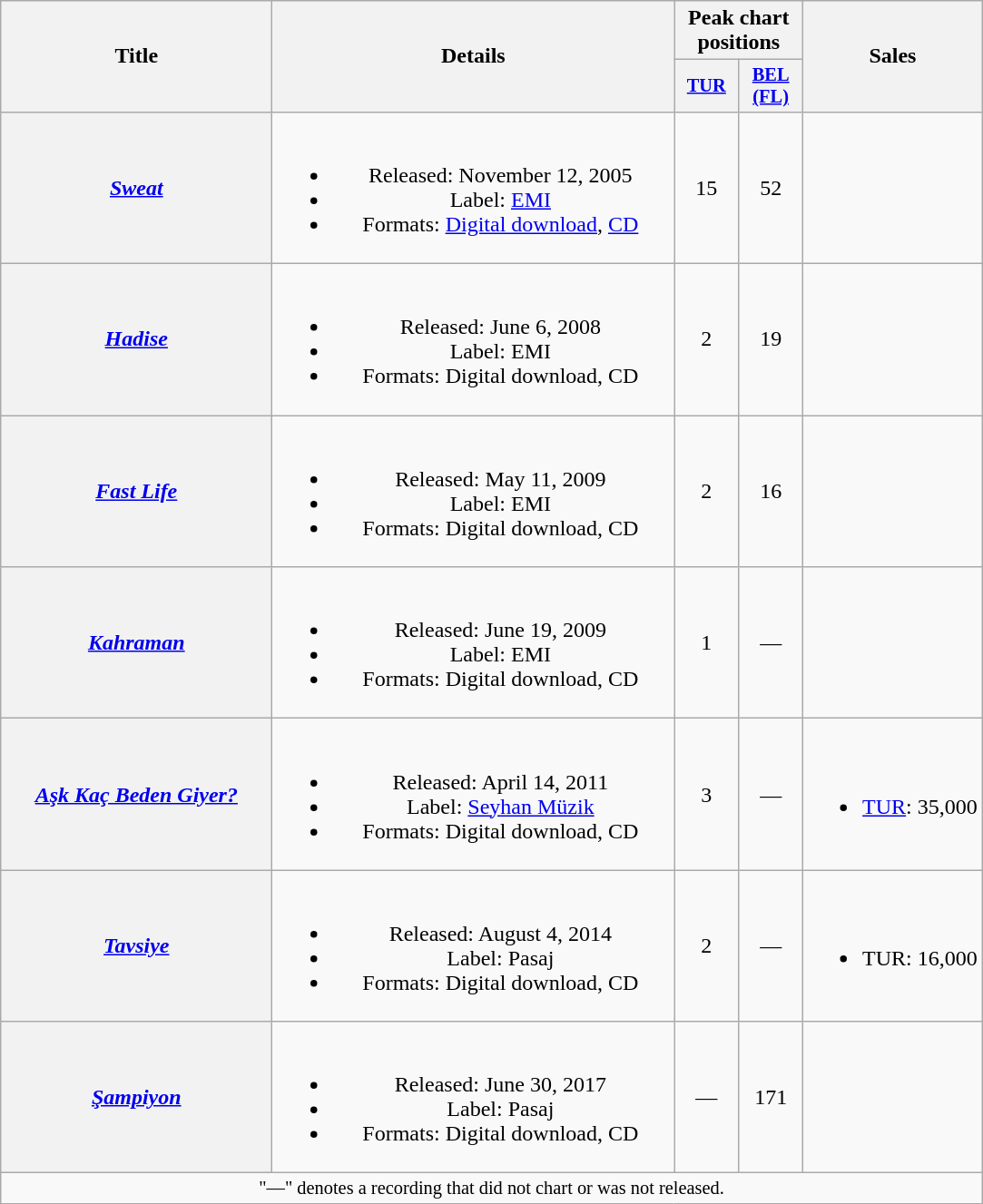<table class="wikitable plainrowheaders" style="text-align:center;">
<tr>
<th scope="col" rowspan="2" style="width:12em;">Title</th>
<th scope="col" rowspan="2" style="width:18em;">Details</th>
<th scope="col" colspan="2">Peak chart positions</th>
<th scope="col" rowspan="2">Sales</th>
</tr>
<tr>
<th scope="col" style="width:3em;font-size:85%;"><a href='#'>TUR</a></th>
<th scope="col" style="width:3em;font-size:85%;"><a href='#'>BEL<br>(FL)</a><br></th>
</tr>
<tr>
<th scope="row"><em><a href='#'>Sweat</a></em></th>
<td><br><ul><li>Released: November 12, 2005</li><li>Label: <a href='#'>EMI</a></li><li>Formats: <a href='#'>Digital download</a>, <a href='#'>CD</a></li></ul></td>
<td>15</td>
<td>52</td>
<td></td>
</tr>
<tr>
<th scope="row"><em><a href='#'>Hadise</a></em></th>
<td><br><ul><li>Released: June 6, 2008</li><li>Label: EMI</li><li>Formats: Digital download, CD</li></ul></td>
<td>2</td>
<td>19</td>
<td></td>
</tr>
<tr>
<th scope="row"><em><a href='#'>Fast Life</a></em></th>
<td><br><ul><li>Released: May 11, 2009</li><li>Label: EMI</li><li>Formats: Digital download, CD</li></ul></td>
<td>2</td>
<td>16</td>
<td></td>
</tr>
<tr>
<th scope="row"><em><a href='#'>Kahraman</a></em></th>
<td><br><ul><li>Released: June 19, 2009</li><li>Label: EMI</li><li>Formats: Digital download, CD</li></ul></td>
<td>1</td>
<td>—</td>
<td></td>
</tr>
<tr>
<th scope="row"><em><a href='#'>Aşk Kaç Beden Giyer?</a></em></th>
<td><br><ul><li>Released: April 14, 2011</li><li>Label: <a href='#'>Seyhan Müzik</a></li><li>Formats: Digital download, CD</li></ul></td>
<td>3</td>
<td>—</td>
<td><br><ul><li><a href='#'>TUR</a>: 35,000</li></ul></td>
</tr>
<tr>
<th scope="row"><em><a href='#'>Tavsiye</a></em></th>
<td><br><ul><li>Released: August 4, 2014</li><li>Label: Pasaj</li><li>Formats: Digital download, CD</li></ul></td>
<td>2</td>
<td>—</td>
<td><br><ul><li>TUR: 16,000</li></ul></td>
</tr>
<tr>
<th scope="row"><em><a href='#'>Şampiyon</a></em></th>
<td><br><ul><li>Released: June 30, 2017</li><li>Label: Pasaj</li><li>Formats: Digital download, CD</li></ul></td>
<td>—</td>
<td>171</td>
<td></td>
</tr>
<tr>
<td colspan="21" style="text-align:center; font-size:85%;">"—" denotes a recording that did not chart or was not released.</td>
</tr>
</table>
